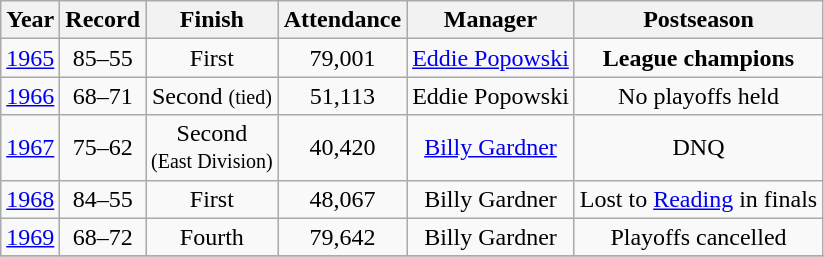<table class="wikitable" style="text-align:center">
<tr>
<th>Year</th>
<th>Record</th>
<th>Finish <br></th>
<th>Attendance</th>
<th>Manager</th>
<th>Postseason</th>
</tr>
<tr>
<td><a href='#'>1965</a></td>
<td>85–55</td>
<td>First</td>
<td>79,001</td>
<td><a href='#'>Eddie Popowski</a></td>
<td><strong>League champions</strong></td>
</tr>
<tr>
<td><a href='#'>1966</a></td>
<td>68–71</td>
<td>Second <small>(tied)</small></td>
<td>51,113</td>
<td>Eddie Popowski</td>
<td>No playoffs held</td>
</tr>
<tr>
<td><a href='#'>1967</a></td>
<td>75–62</td>
<td>Second <small><br>(East Division)</small></td>
<td>40,420</td>
<td><a href='#'>Billy Gardner</a></td>
<td>DNQ</td>
</tr>
<tr>
<td><a href='#'>1968</a></td>
<td>84–55</td>
<td>First</td>
<td>48,067</td>
<td>Billy Gardner</td>
<td>Lost to <a href='#'>Reading</a> in finals</td>
</tr>
<tr>
<td><a href='#'>1969</a></td>
<td>68–72</td>
<td>Fourth</td>
<td>79,642</td>
<td>Billy Gardner</td>
<td>Playoffs cancelled</td>
</tr>
<tr>
</tr>
</table>
